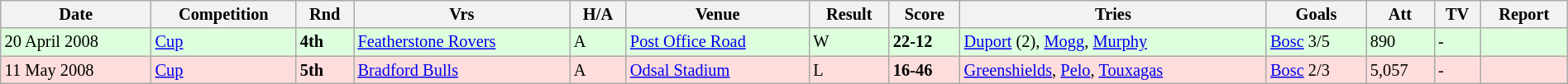<table class="wikitable"  style="font-size:85%; width:100%;">
<tr>
<th>Date</th>
<th>Competition</th>
<th>Rnd</th>
<th>Vrs</th>
<th>H/A</th>
<th>Venue</th>
<th>Result</th>
<th>Score</th>
<th>Tries</th>
<th>Goals</th>
<th>Att</th>
<th>TV</th>
<th>Report</th>
</tr>
<tr style="background:#ddffdd;" width=20 | >
<td>20 April 2008</td>
<td><a href='#'>Cup</a></td>
<td><strong>4th</strong></td>
<td><a href='#'>Featherstone Rovers</a></td>
<td>A</td>
<td><a href='#'>Post Office Road</a></td>
<td>W</td>
<td><strong>22-12</strong></td>
<td><a href='#'>Duport</a> (2), <a href='#'>Mogg</a>, <a href='#'>Murphy</a></td>
<td><a href='#'>Bosc</a> 3/5</td>
<td>890</td>
<td>-</td>
<td></td>
</tr>
<tr style="background:#ffdddd;" width=20 | >
<td>11 May 2008</td>
<td><a href='#'>Cup</a></td>
<td><strong>5th</strong></td>
<td><a href='#'>Bradford Bulls</a></td>
<td>A</td>
<td><a href='#'>Odsal Stadium</a></td>
<td>L</td>
<td><strong>16-46</strong></td>
<td><a href='#'>Greenshields</a>, <a href='#'>Pelo</a>, <a href='#'>Touxagas</a></td>
<td><a href='#'>Bosc</a> 2/3</td>
<td>5,057</td>
<td>-</td>
<td></td>
</tr>
</table>
